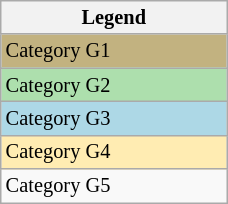<table class="wikitable" style="font-size:85%;" width=12%>
<tr>
<th>Legend</th>
</tr>
<tr bgcolor=#C2B280>
<td>Category G1</td>
</tr>
<tr bgcolor="#ADDFAD">
<td>Category G2</td>
</tr>
<tr bgcolor="lightblue">
<td>Category G3</td>
</tr>
<tr bgcolor=#ffecb2>
<td>Category G4</td>
</tr>
<tr>
<td>Category G5</td>
</tr>
</table>
